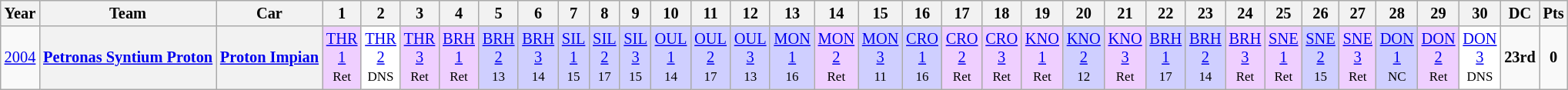<table class="wikitable" style="text-align:center; font-size:85%">
<tr>
<th>Year</th>
<th>Team</th>
<th>Car</th>
<th>1</th>
<th>2</th>
<th>3</th>
<th>4</th>
<th>5</th>
<th>6</th>
<th>7</th>
<th>8</th>
<th>9</th>
<th>10</th>
<th>11</th>
<th>12</th>
<th>13</th>
<th>14</th>
<th>15</th>
<th>16</th>
<th>17</th>
<th>18</th>
<th>19</th>
<th>20</th>
<th>21</th>
<th>22</th>
<th>23</th>
<th>24</th>
<th>25</th>
<th>26</th>
<th>27</th>
<th>28</th>
<th>29</th>
<th>30</th>
<th>DC</th>
<th>Pts</th>
</tr>
<tr>
<td><a href='#'>2004</a></td>
<th nowrap><a href='#'>Petronas Syntium Proton</a></th>
<th nowrap><a href='#'>Proton Impian</a></th>
<td style="background:#EFCFFF;"><a href='#'>THR<br>1</a><br><small>Ret</small></td>
<td style="background:#FFFFFF;"><a href='#'>THR<br>2</a><br><small>DNS</small></td>
<td style="background:#EFCFFF;"><a href='#'>THR<br>3</a><br><small>Ret</small></td>
<td style="background:#EFCFFF;"><a href='#'>BRH<br>1</a><br><small>Ret</small></td>
<td style="background:#CFCFFF;"><a href='#'>BRH<br>2</a><br><small>13</small></td>
<td style="background:#CFCFFF;"><a href='#'>BRH<br>3</a><br><small>14</small></td>
<td style="background:#CFCFFF;"><a href='#'>SIL<br>1</a><br><small>15</small></td>
<td style="background:#CFCFFF;"><a href='#'>SIL<br>2</a><br><small>17</small></td>
<td style="background:#CFCFFF;"><a href='#'>SIL<br>3</a><br><small>15</small></td>
<td style="background:#CFCFFF;"><a href='#'>OUL<br>1</a><br><small>14</small></td>
<td style="background:#CFCFFF;"><a href='#'>OUL<br>2</a><br><small>17</small></td>
<td style="background:#CFCFFF;"><a href='#'>OUL<br>3</a><br><small>13</small></td>
<td style="background:#CFCFFF;"><a href='#'>MON<br>1</a><br><small>16</small></td>
<td style="background:#EFCFFF;"><a href='#'>MON<br>2</a><br><small>Ret</small></td>
<td style="background:#CFCFFF;"><a href='#'>MON<br>3</a><br><small>11</small></td>
<td style="background:#CFCFFF;"><a href='#'>CRO<br>1</a><br><small>16</small></td>
<td style="background:#EFCFFF;"><a href='#'>CRO<br>2</a><br><small>Ret</small></td>
<td style="background:#EFCFFF;"><a href='#'>CRO<br>3</a><br><small>Ret</small></td>
<td style="background:#EFCFFF;"><a href='#'>KNO<br>1</a><br><small>Ret</small></td>
<td style="background:#CFCFFF;"><a href='#'>KNO<br>2</a><br><small>12</small></td>
<td style="background:#EFCFFF;"><a href='#'>KNO<br>3</a><br><small>Ret</small></td>
<td style="background:#CFCFFF;"><a href='#'>BRH<br>1</a><br><small>17</small></td>
<td style="background:#CFCFFF;"><a href='#'>BRH<br>2</a><br><small>14</small></td>
<td style="background:#EFCFFF;"><a href='#'>BRH<br>3</a><br><small>Ret</small></td>
<td style="background:#EFCFFF;"><a href='#'>SNE<br>1</a><br><small>Ret</small></td>
<td style="background:#CFCFFF;"><a href='#'>SNE<br>2</a><br><small>15</small></td>
<td style="background:#EFCFFF;"><a href='#'>SNE<br>3</a><br><small>Ret</small></td>
<td style="background:#CFCFFF;"><a href='#'>DON<br>1</a><br><small>NC</small></td>
<td style="background:#EFCFFF;"><a href='#'>DON<br>2</a><br><small>Ret</small></td>
<td style="background:#FFFFFF;"><a href='#'>DON<br>3</a><br><small>DNS</small></td>
<td><strong>23rd</strong></td>
<td><strong>0</strong></td>
</tr>
</table>
